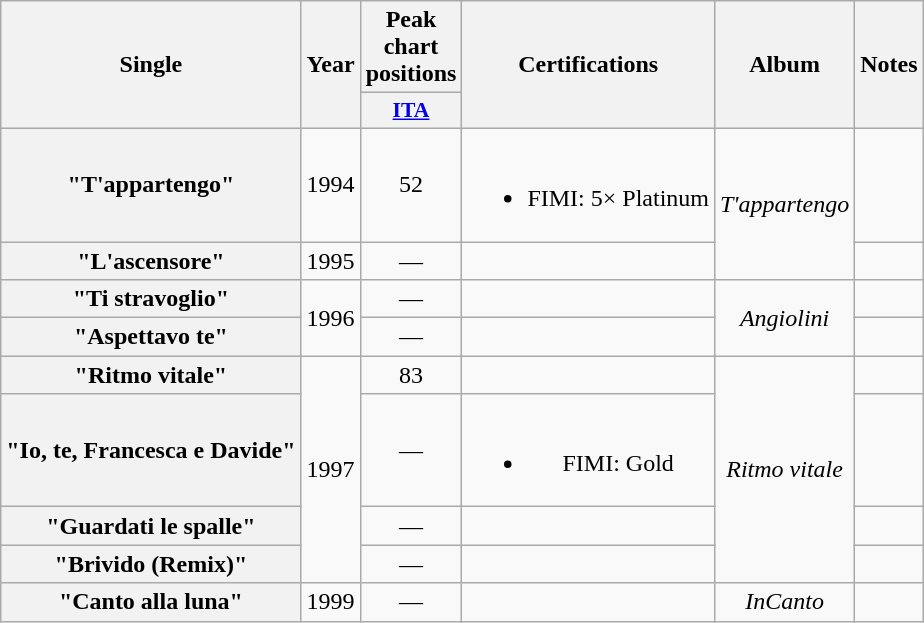<table class="wikitable plainrowheaders" style="text-align:center;">
<tr>
<th scope="col" rowspan="2">Single</th>
<th scope="col" rowspan="2">Year</th>
<th scope="col" colspan="1">Peak chart positions</th>
<th scope="col" rowspan="2">Certifications</th>
<th scope="col" rowspan="2">Album</th>
<th scope="col" rowspan="2">Notes</th>
</tr>
<tr>
<th scope="col" style="width:3em;font-size:90%;"><a href='#'>ITA</a></th>
</tr>
<tr>
<th scope="row">"T'appartengo"</th>
<td>1994</td>
<td>52</td>
<td><br><ul><li>FIMI: 5× Platinum</li></ul></td>
<td rowspan="2"><em>T'appartengo</em></td>
<td></td>
</tr>
<tr>
<th scope="row">"L'ascensore"</th>
<td>1995</td>
<td>—</td>
<td></td>
<td></td>
</tr>
<tr>
<th scope="row">"Ti stravoglio"</th>
<td rowspan="2">1996</td>
<td>—</td>
<td></td>
<td rowspan="2"><em>Angiolini</em></td>
<td></td>
</tr>
<tr>
<th scope="row">"Aspettavo te"</th>
<td>—</td>
<td></td>
<td></td>
</tr>
<tr>
<th scope="row">"Ritmo vitale"</th>
<td rowspan="4">1997</td>
<td>83</td>
<td></td>
<td rowspan="4"><em>Ritmo vitale</em></td>
<td></td>
</tr>
<tr>
<th scope="row">"Io, te, Francesca e Davide"</th>
<td>—</td>
<td><br><ul><li>FIMI: Gold</li></ul></td>
<td></td>
</tr>
<tr>
<th scope="row">"Guardati le spalle"</th>
<td>—</td>
<td></td>
<td></td>
</tr>
<tr>
<th scope="row">"Brivido (Remix)"</th>
<td>—</td>
<td></td>
<td></td>
</tr>
<tr>
<th scope="row">"Canto alla luna"</th>
<td>1999</td>
<td>—</td>
<td></td>
<td><em>InCanto</em></td>
<td></td>
</tr>
</table>
